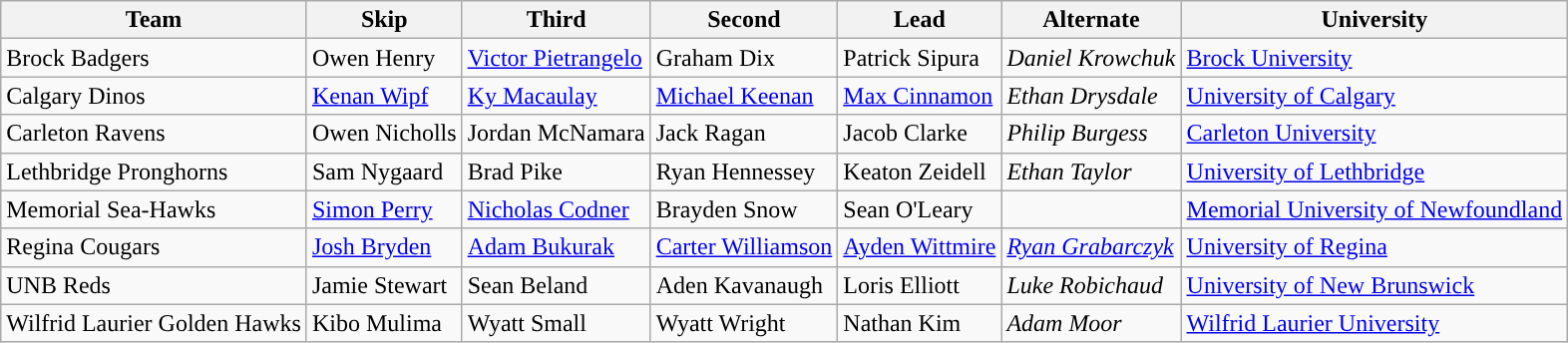<table class="wikitable">
<tr>
<th scope="col">Team</th>
<th scope="col">Skip</th>
<th scope="col">Third</th>
<th scope="col">Second</th>
<th scope="col">Lead</th>
<th scope="col">Alternate</th>
<th scope="col">University</th>
</tr>
<tr>
<td>Brock Badgers</td>
<td>Owen Henry</td>
<td><a href='#'>Victor Pietrangelo</a></td>
<td>Graham Dix</td>
<td>Patrick Sipura</td>
<td><em>Daniel Krowchuk</em></td>
<td> <a href='#'>Brock University</a></td>
</tr>
<tr>
<td>Calgary Dinos</td>
<td><a href='#'>Kenan Wipf</a></td>
<td><a href='#'>Ky Macaulay</a></td>
<td><a href='#'>Michael Keenan</a></td>
<td><a href='#'>Max Cinnamon</a></td>
<td><em>Ethan Drysdale</em></td>
<td> <a href='#'>University of Calgary</a></td>
</tr>
<tr>
<td>Carleton Ravens</td>
<td>Owen Nicholls</td>
<td>Jordan McNamara</td>
<td>Jack Ragan</td>
<td>Jacob Clarke</td>
<td><em>Philip Burgess</em></td>
<td> <a href='#'>Carleton University</a></td>
</tr>
<tr>
<td>Lethbridge Pronghorns</td>
<td>Sam Nygaard</td>
<td>Brad Pike</td>
<td>Ryan Hennessey</td>
<td>Keaton Zeidell</td>
<td><em>Ethan Taylor</em></td>
<td> <a href='#'>University of Lethbridge</a></td>
</tr>
<tr>
<td>Memorial Sea-Hawks</td>
<td><a href='#'>Simon Perry</a></td>
<td><a href='#'>Nicholas Codner</a></td>
<td>Brayden Snow</td>
<td>Sean O'Leary</td>
<td></td>
<td> <a href='#'>Memorial University of Newfoundland</a></td>
</tr>
<tr>
<td>Regina Cougars</td>
<td><a href='#'>Josh Bryden</a></td>
<td><a href='#'>Adam Bukurak</a></td>
<td><a href='#'>Carter Williamson</a></td>
<td><a href='#'>Ayden Wittmire</a></td>
<td><em><a href='#'>Ryan Grabarczyk</a></em></td>
<td> <a href='#'>University of Regina</a></td>
</tr>
<tr>
<td>UNB Reds</td>
<td>Jamie Stewart</td>
<td>Sean Beland</td>
<td>Aden Kavanaugh</td>
<td>Loris Elliott</td>
<td><em>Luke Robichaud</em></td>
<td> <a href='#'>University of New Brunswick</a></td>
</tr>
<tr>
<td>Wilfrid Laurier Golden Hawks</td>
<td>Kibo Mulima</td>
<td>Wyatt Small</td>
<td>Wyatt Wright</td>
<td>Nathan Kim</td>
<td><em>Adam Moor</em></td>
<td> <a href='#'>Wilfrid Laurier University</a></td>
</tr>
</table>
